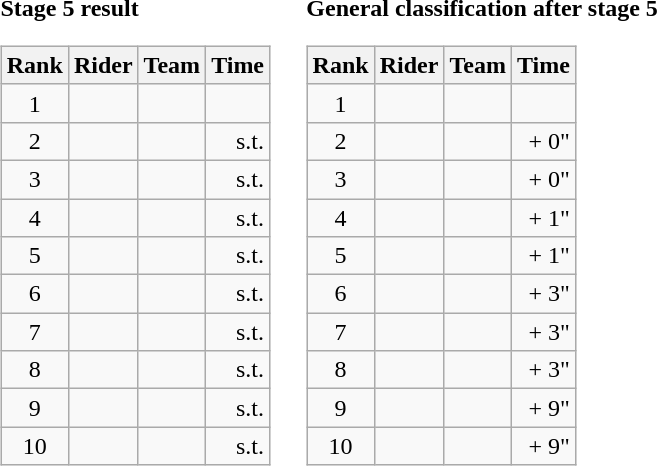<table>
<tr>
<td><strong>Stage 5 result</strong><br><table class="wikitable">
<tr>
<th scope="col">Rank</th>
<th scope="col">Rider</th>
<th scope="col">Team</th>
<th scope="col">Time</th>
</tr>
<tr>
<td style="text-align:center;">1</td>
<td></td>
<td></td>
<td style="text-align:right;"></td>
</tr>
<tr>
<td style="text-align:center;">2</td>
<td></td>
<td></td>
<td style="text-align:right;">s.t.</td>
</tr>
<tr>
<td style="text-align:center;">3</td>
<td> </td>
<td></td>
<td style="text-align:right;">s.t.</td>
</tr>
<tr>
<td style="text-align:center;">4</td>
<td></td>
<td></td>
<td style="text-align:right;">s.t.</td>
</tr>
<tr>
<td style="text-align:center;">5</td>
<td></td>
<td></td>
<td style="text-align:right;">s.t.</td>
</tr>
<tr>
<td style="text-align:center;">6</td>
<td></td>
<td></td>
<td style="text-align:right;">s.t.</td>
</tr>
<tr>
<td style="text-align:center;">7</td>
<td></td>
<td></td>
<td style="text-align:right;">s.t.</td>
</tr>
<tr>
<td style="text-align:center;">8</td>
<td></td>
<td></td>
<td style="text-align:right;">s.t.</td>
</tr>
<tr>
<td style="text-align:center;">9</td>
<td></td>
<td></td>
<td style="text-align:right;">s.t.</td>
</tr>
<tr>
<td style="text-align:center;">10</td>
<td></td>
<td></td>
<td style="text-align:right;">s.t.</td>
</tr>
</table>
</td>
<td></td>
<td><strong>General classification after stage 5</strong><br><table class="wikitable">
<tr>
<th scope="col">Rank</th>
<th scope="col">Rider</th>
<th scope="col">Team</th>
<th scope="col">Time</th>
</tr>
<tr>
<td style="text-align:center;">1</td>
<td>  </td>
<td></td>
<td style="text-align:right;"></td>
</tr>
<tr>
<td style="text-align:center;">2</td>
<td> </td>
<td></td>
<td style="text-align:right;">+ 0"</td>
</tr>
<tr>
<td style="text-align:center;">3</td>
<td> </td>
<td></td>
<td style="text-align:right;">+ 0"</td>
</tr>
<tr>
<td style="text-align:center;">4</td>
<td> </td>
<td></td>
<td style="text-align:right;">+ 1"</td>
</tr>
<tr>
<td style="text-align:center;">5</td>
<td></td>
<td></td>
<td style="text-align:right;">+ 1"</td>
</tr>
<tr>
<td style="text-align:center;">6</td>
<td></td>
<td></td>
<td style="text-align:right;">+ 3"</td>
</tr>
<tr>
<td style="text-align:center;">7</td>
<td></td>
<td></td>
<td style="text-align:right;">+ 3"</td>
</tr>
<tr>
<td style="text-align:center;">8</td>
<td></td>
<td></td>
<td style="text-align:right;">+ 3"</td>
</tr>
<tr>
<td style="text-align:center;">9</td>
<td></td>
<td></td>
<td style="text-align:right;">+ 9"</td>
</tr>
<tr>
<td style="text-align:center;">10</td>
<td></td>
<td></td>
<td style="text-align:right;">+ 9"</td>
</tr>
</table>
</td>
</tr>
</table>
